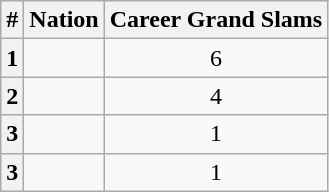<table class="wikitable sortable" style="text-align: center;">
<tr>
<th>#</th>
<th>Nation</th>
<th>Career Grand Slams</th>
</tr>
<tr>
<th>1</th>
<td></td>
<td>6</td>
</tr>
<tr>
<th>2</th>
<td></td>
<td>4</td>
</tr>
<tr>
<th>3</th>
<td></td>
<td>1</td>
</tr>
<tr>
<th>3</th>
<td></td>
<td>1</td>
</tr>
</table>
